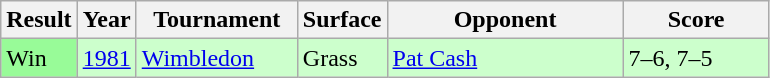<table class="sortable wikitable">
<tr>
<th style="width:40px;">Result</th>
<th style="width:30px;">Year</th>
<th style="width:100px;">Tournament</th>
<th style="width:50px;">Surface</th>
<th style="width:150px;">Opponent</th>
<th style="width:90px;" class="unsortable">Score</th>
</tr>
<tr style="background:#ccffcc;">
<td style="background:#98fb98;">Win</td>
<td><a href='#'>1981</a></td>
<td><a href='#'>Wimbledon</a></td>
<td>Grass</td>
<td> <a href='#'>Pat Cash</a></td>
<td>7–6, 7–5</td>
</tr>
</table>
